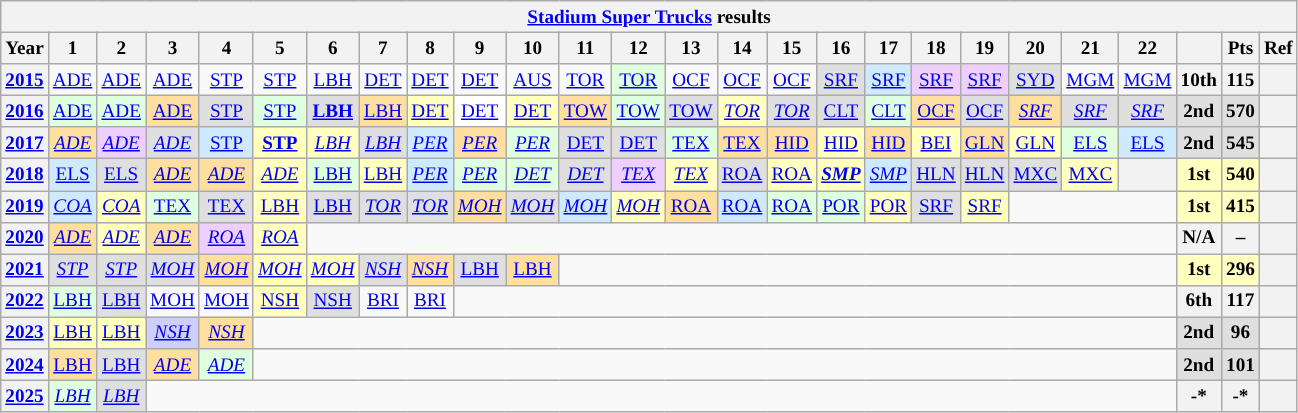<table class="wikitable" style="text-align:center; font-size:80%">
<tr>
<th colspan=45><a href='#'>Stadium Super Trucks</a> results</th>
</tr>
<tr>
<th>Year</th>
<th>1</th>
<th>2</th>
<th>3</th>
<th>4</th>
<th>5</th>
<th>6</th>
<th>7</th>
<th>8</th>
<th>9</th>
<th>10</th>
<th>11</th>
<th>12</th>
<th>13</th>
<th>14</th>
<th>15</th>
<th>16</th>
<th>17</th>
<th>18</th>
<th>19</th>
<th>20</th>
<th>21</th>
<th>22</th>
<th></th>
<th>Pts</th>
<th>Ref</th>
</tr>
<tr>
<th><a href='#'>2015</a></th>
<td><a href='#'>ADE</a></td>
<td><a href='#'>ADE</a></td>
<td><a href='#'>ADE</a></td>
<td><a href='#'>STP</a></td>
<td><a href='#'>STP</a></td>
<td><a href='#'>LBH</a></td>
<td><a href='#'>DET</a></td>
<td><a href='#'>DET</a></td>
<td><a href='#'>DET</a></td>
<td><a href='#'>AUS</a></td>
<td style=ackground:#CFEAFF><a href='#'>TOR</a><br></td>
<td style="background:#DFFFDF"><a href='#'>TOR</a><br></td>
<td><a href='#'>OCF</a></td>
<td><a href='#'>OCF</a></td>
<td><a href='#'>OCF</a></td>
<td style=background:#DFDFDF><a href='#'>SRF</a><br></td>
<td style=background:#CFEAFF><a href='#'>SRF</a><br></td>
<td style=background:#EFCFFF><a href='#'>SRF</a><br></td>
<td style=background:#EFCFFF><a href='#'>SRF</a><br></td>
<td style=background:#DFDFDF><a href='#'>SYD</a><br></td>
<td><a href='#'>MGM</a></td>
<td><a href='#'>MGM</a></td>
<th>10th</th>
<th>115</th>
<th></th>
</tr>
<tr>
<th><a href='#'>2016</a></th>
<td style=background:#DFFFDF><a href='#'>ADE</a><br></td>
<td style=background:#DFFFDF><a href='#'>ADE</a><br></td>
<td style=background:#FFDF9F><a href='#'>ADE</a><br></td>
<td style=background:#DFDFDF><a href='#'>STP</a><br></td>
<td style=background:#DFFFDF><a href='#'>STP</a><br></td>
<td style=background:#DFDFDF><strong><a href='#'>LBH</a></strong><br></td>
<td style=background:#FFDF9F><a href='#'>LBH</a><br></td>
<td style=background:#FFFFBF><a href='#'>DET</a><br></td>
<td style=background:#FFFFFF><a href='#'>DET</a><br></td>
<td style=background:#FFFFBF><a href='#'>DET</a><br></td>
<td style=background:#FFDF9F><a href='#'>TOW</a><br></td>
<td style=background:#DFFFDF><a href='#'>TOW</a><br></td>
<td style=background:#DFDFDF><a href='#'>TOW</a><br></td>
<td style=background:#FFFFBF><em><a href='#'>TOR</a></em><br></td>
<td style=background:#DFDFDF><em><a href='#'>TOR</a></em><br></td>
<td style=background:#DFDFDF><a href='#'>CLT</a><br></td>
<td style=background:#DFFFDF><a href='#'>CLT</a><br></td>
<td style=background:#FFDF9F><a href='#'>OCF</a><br></td>
<td style=background:#DFDFDF><a href='#'>OCF</a><br></td>
<td style=background:#FFDF9F><em><a href='#'>SRF</a></em><br></td>
<td style=background:#DFDFDF><em><a href='#'>SRF</a></em><br></td>
<td style=background:#DFDFDF><em><a href='#'>SRF</a></em><br></td>
<th style=background:#DFDFDF>2nd</th>
<th style=background:#DFDFDF>570</th>
<th></th>
</tr>
<tr>
<th><a href='#'>2017</a></th>
<td style=background:#FFDF9F><em><a href='#'>ADE</a></em><br></td>
<td style=background:#EFCFFF><em><a href='#'>ADE</a></em><br></td>
<td style=background:#DFDFDF><em><a href='#'>ADE</a></em><br></td>
<td style=background:#CFEAFF><a href='#'>STP</a><br></td>
<td style=background:#FFFFBF><strong><a href='#'>STP</a></strong><br></td>
<td style=background:#FFFFBF><em><a href='#'>LBH</a></em><br></td>
<td style=background:#DFDFDF><em><a href='#'>LBH</a></em><br></td>
<td style=background:#CFEAFF><em><a href='#'>PER</a></em><br></td>
<td style=background:#FFDF9F><em><a href='#'>PER</a></em><br></td>
<td style=background:#DFFFDF><em><a href='#'>PER</a></em><br></td>
<td style=background:#DFDFDF><a href='#'>DET</a><br></td>
<td style=background:#DFDFDF><a href='#'>DET</a><br></td>
<td style=background:#DFFFDF><a href='#'>TEX</a><br></td>
<td style=background:#FFDF9F><a href='#'>TEX</a><br></td>
<td style=background:#FFDF9F><a href='#'>HID</a><br></td>
<td style=background:#FFFFBF><a href='#'>HID</a><br></td>
<td style=background:#FFDF9F><a href='#'>HID</a><br></td>
<td style=background:#FFFFBF><a href='#'>BEI</a><br></td>
<td style=background:#FFDF9F><a href='#'>GLN</a><br></td>
<td style=background:#FFFFBF><a href='#'>GLN</a><br></td>
<td style=background:#DFFFDF><a href='#'>ELS</a><br></td>
<td style=background:#CFEAFF><a href='#'>ELS</a><br></td>
<th style=background:#DFDFDF>2nd</th>
<th style=background:#DFDFDF>545</th>
<th></th>
</tr>
<tr>
<th><a href='#'>2018</a></th>
<td style=background:#CFEAFF><a href='#'>ELS</a><br></td>
<td style=background:#DFDFDF><a href='#'>ELS</a><br></td>
<td style=background:#FFDF9F><em><a href='#'>ADE</a></em><br></td>
<td style=background:#FFDF9F><em><a href='#'>ADE</a></em><br></td>
<td style=background:#FFFFBF><em><a href='#'>ADE</a></em><br></td>
<td style=background:#DFFFDF><a href='#'>LBH</a><br></td>
<td style=background:#FFFFBF><a href='#'>LBH</a><br></td>
<td style=background:#CFEAFF><em><a href='#'>PER</a></em><br></td>
<td style=background:#DFFFDF><em><a href='#'>PER</a></em><br></td>
<td style=background:#DFFFDF><em><a href='#'>DET</a></em><br></td>
<td style=background:#DFDFDF><em><a href='#'>DET</a></em><br></td>
<td style=background:#EFCFFF><em><a href='#'>TEX</a></em><br></td>
<td style=background:#FFFFBF><em><a href='#'>TEX</a></em><br></td>
<td style=background:#DFDFDF><a href='#'>ROA</a><br></td>
<td style=background:#FFFFBF><a href='#'>ROA</a><br></td>
<td style=background:#FFFFBF><strong><em><a href='#'>SMP</a></em></strong><br></td>
<td style=background:#CFEAFF><em><a href='#'>SMP</a></em><br></td>
<td style=background:#DFDFDF><a href='#'>HLN</a><br></td>
<td style=background:#DFDFDF><a href='#'>HLN</a><br></td>
<td style=background:#DFDFDF><a href='#'>MXC</a><br></td>
<td style=background:#FFFFBF><a href='#'>MXC</a><br></td>
<th></th>
<th style=background:#FFFFBF>1st</th>
<th style=background:#FFFFBF>540</th>
<th></th>
</tr>
<tr>
<th><a href='#'>2019</a></th>
<td style=background:#CFEAFF><em><a href='#'>COA</a></em><br></td>
<td style=background:#FFFFBF><em><a href='#'>COA</a></em><br></td>
<td style=background:#DFFFDF><a href='#'>TEX</a><br></td>
<td style=background:#DFDFDF><a href='#'>TEX</a><br></td>
<td style=background:#FFFFBF><a href='#'>LBH</a><br></td>
<td style=background:#DFDFDF><a href='#'>LBH</a><br></td>
<td style=background:#DFDFDF><em><a href='#'>TOR</a></em><br></td>
<td style=background:#DFDFDF><em><a href='#'>TOR</a></em><br></td>
<td style=background:#FFDF9F><em><a href='#'>MOH</a></em><br></td>
<td style=background:#DFDFDF><em><a href='#'>MOH</a></em><br></td>
<td style=background:#CFEAFF><em><a href='#'>MOH</a></em><br></td>
<td style=background:#FFFFBF><em><a href='#'>MOH</a></em><br></td>
<td style=background:#FFDF9F><a href='#'>ROA</a><br></td>
<td style=background:#CFEAFF><a href='#'>ROA</a><br></td>
<td style=background:#DFFFDF><a href='#'>ROA</a><br></td>
<td style=background:#DFFFDF><a href='#'>POR</a><br></td>
<td style=background:#FFFFBF><a href='#'>POR</a><br></td>
<td style=background:#DFDFDF><a href='#'>SRF</a><br></td>
<td style=background:#FFFFBF><a href='#'>SRF</a><br></td>
<td colspan=3></td>
<th style=background:#FFFFBF>1st</th>
<th style=background:#FFFFBF>415</th>
<th></th>
</tr>
<tr>
<th><a href='#'>2020</a></th>
<td style=background:#FFDF9F><em><a href='#'>ADE</a></em><br></td>
<td style=background:#FFFFBF><em><a href='#'>ADE</a></em><br></td>
<td style=background:#FFDF9F><em><a href='#'>ADE</a></em><br></td>
<td style=background:#EFCFFF><em><a href='#'>ROA</a></em><br></td>
<td style=background:#FFFFBF><em><a href='#'>ROA</a></em><br></td>
<td colspan=17></td>
<th>N/A</th>
<th>–</th>
<th></th>
</tr>
<tr>
<th><a href='#'>2021</a></th>
<td style=background:#DFDFDF><em><a href='#'>STP</a></em><br></td>
<td style=background:#DFDFDF><em><a href='#'>STP</a></em><br></td>
<td style=background:#DFDFDF><em><a href='#'>MOH</a></em><br></td>
<td style=background:#FFDF9F><em><a href='#'>MOH</a></em><br></td>
<td style=background:#FFFFBF><em><a href='#'>MOH</a></em><br></td>
<td style=background:#FFFFBF><em><a href='#'>MOH</a></em><br></td>
<td style=background:#DFDFDF><em><a href='#'>NSH</a></em><br></td>
<td style=background:#FFDF9F><em><a href='#'>NSH</a></em><br></td>
<td style=background:#DFDFDF><a href='#'>LBH</a><br></td>
<td style=background:#FFDF9F><a href='#'>LBH</a><br></td>
<td colspan=12></td>
<th style=background:#FFFFBF>1st</th>
<th style=background:#FFFFBF>296</th>
<th></th>
</tr>
<tr>
<th><a href='#'>2022</a></th>
<td style=background:#DFFFDF><a href='#'>LBH</a><br></td>
<td style=background:#DFDFDF><a href='#'>LBH</a><br></td>
<td><a href='#'>MOH</a></td>
<td><a href='#'>MOH</a></td>
<td style=background:#FFFFBF><a href='#'>NSH</a><br></td>
<td style=background:#DFDFDF><a href='#'>NSH</a><br></td>
<td><a href='#'>BRI</a></td>
<td><a href='#'>BRI</a></td>
<td colspan=14></td>
<th>6th</th>
<th>117</th>
<th></th>
</tr>
<tr>
<th><a href='#'>2023</a></th>
<td style=background:#FFFFBF><a href='#'>LBH</a><br></td>
<td style=background:#FFFFBF><a href='#'>LBH</a><br></td>
<td style=background:#CFCFFF><em><a href='#'>NSH</a></em><br></td>
<td style=background:#FFDF9F><em><a href='#'>NSH</a></em><br></td>
<td colspan=18></td>
<th style=background:#DFDFDF>2nd</th>
<th style=background:#DFDFDF>96</th>
<th></th>
</tr>
<tr>
<th><a href='#'>2024</a></th>
<td style="background:#FFDF9F;"><a href='#'>LBH</a><br></td>
<td style="background:#DFDFDF;"><a href='#'>LBH</a><br></td>
<td style="background:#FFDF9F;"><em><a href='#'>ADE</a></em><br></td>
<td style="background:#DFFFDF;"><em><a href='#'>ADE</a></em><br></td>
<td colspan=18></td>
<th style=background:#DFDFDF>2nd</th>
<th style=background:#DFDFDF>101</th>
<th></th>
</tr>
<tr>
<th><a href='#'>2025</a></th>
<td style="background:#DFFFDF;"><em><a href='#'>LBH</a></em><br></td>
<td style="background:#DFDFDF;"><em><a href='#'>LBH</a></em><br></td>
<td colspan=20></td>
<th>-*</th>
<th>-*</th>
<th></th>
</tr>
</table>
